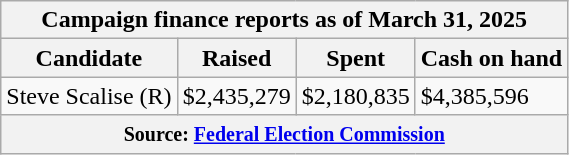<table class="wikitable sortable">
<tr>
<th colspan=4>Campaign finance reports as of March 31, 2025</th>
</tr>
<tr style="text-align:center;">
<th>Candidate</th>
<th>Raised</th>
<th>Spent</th>
<th>Cash on hand</th>
</tr>
<tr>
<td>Steve Scalise (R)</td>
<td>$2,435,279</td>
<td>$2,180,835</td>
<td>$4,385,596</td>
</tr>
<tr>
<th colspan="4"><small>Source: <a href='#'>Federal Election Commission</a></small></th>
</tr>
</table>
